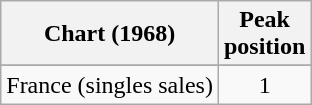<table class="wikitable plainrowheaders sortable" style="text-align:left;">
<tr>
<th scope="col">Chart (1968)</th>
<th scope="col">Peak<br>position</th>
</tr>
<tr>
</tr>
<tr>
<td>France (singles sales)</td>
<td align="center">1</td>
</tr>
</table>
